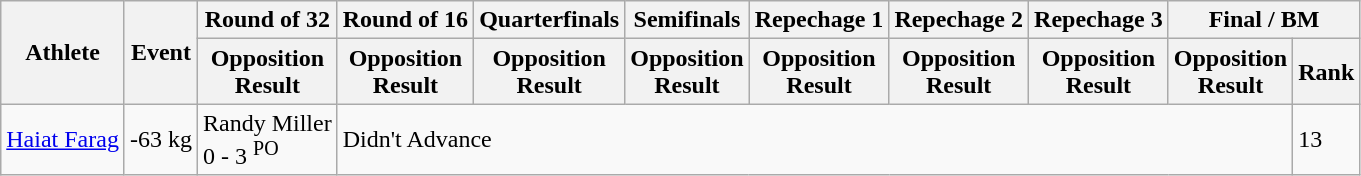<table class="wikitable">
<tr>
<th rowspan="2">Athlete</th>
<th rowspan="2">Event</th>
<th>Round of 32</th>
<th>Round of 16</th>
<th>Quarterfinals</th>
<th>Semifinals</th>
<th>Repechage 1</th>
<th>Repechage 2</th>
<th>Repechage 3</th>
<th colspan="2">Final / <abbr>BM</abbr></th>
</tr>
<tr>
<th>Opposition<br>Result</th>
<th>Opposition<br>Result</th>
<th>Opposition<br>Result</th>
<th>Opposition<br>Result</th>
<th>Opposition<br>Result</th>
<th>Opposition<br>Result</th>
<th>Opposition<br>Result</th>
<th>Opposition<br>Result</th>
<th>Rank</th>
</tr>
<tr>
<td><a href='#'>Haiat Farag</a></td>
<td>-63 kg</td>
<td> Randy Miller<br>0 - 3 <sup>PO</sup></td>
<td colspan="7">Didn't Advance</td>
<td>13</td>
</tr>
</table>
